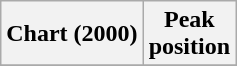<table class="wikitable">
<tr>
<th>Chart (2000)</th>
<th>Peak<br>position</th>
</tr>
<tr>
</tr>
</table>
